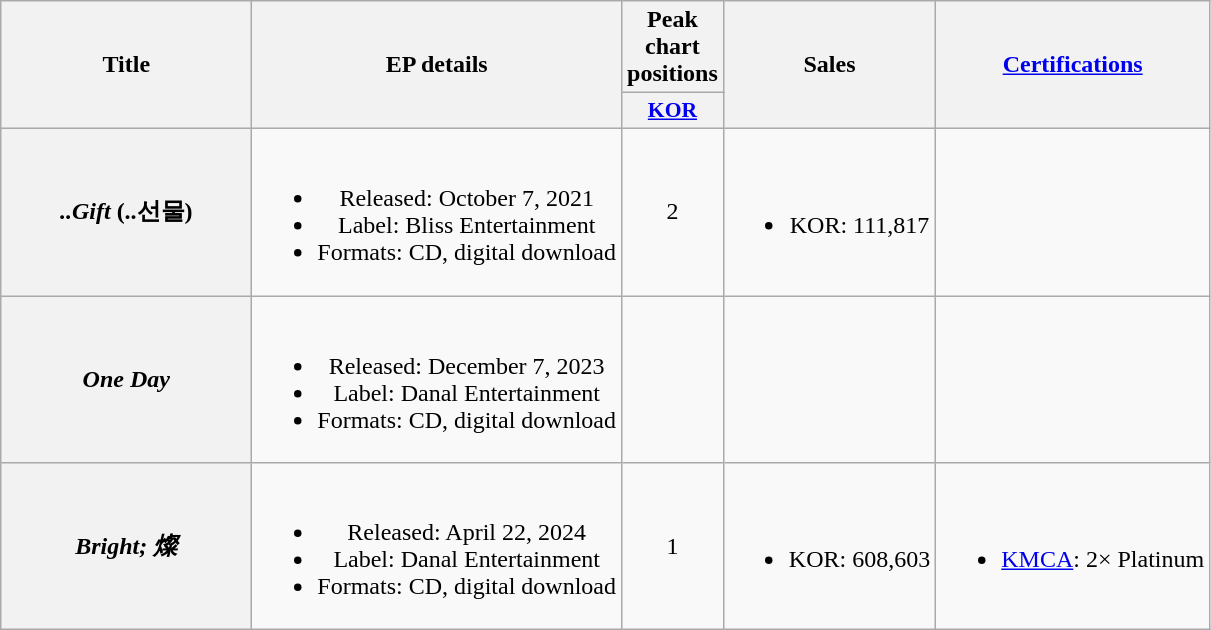<table class="wikitable plainrowheaders" style="text-align:center;">
<tr>
<th scope="col" rowspan="2" style="width:10em;">Title</th>
<th scope="col" rowspan="2">EP details</th>
<th scope="col">Peak chart positions</th>
<th scope="col" rowspan="2">Sales</th>
<th scope="col" rowspan="2"><a href='#'>Certifications</a></th>
</tr>
<tr>
<th scope="col" style="width:3em;font-size:90%;"><a href='#'>KOR</a><br></th>
</tr>
<tr>
<th scope="row"><em>..Gift</em> (..선물)</th>
<td><br><ul><li>Released: October 7, 2021</li><li>Label: Bliss Entertainment</li><li>Formats: CD, digital download</li></ul></td>
<td>2</td>
<td><br><ul><li>KOR: 111,817</li></ul></td>
<td></td>
</tr>
<tr>
<th scope="row"><em>One Day</em></th>
<td><br><ul><li>Released: December 7, 2023</li><li>Label: Danal Entertainment</li><li>Formats: CD, digital download</li></ul></td>
<td></td>
<td></td>
<td></td>
</tr>
<tr>
<th scope="row"><em>Bright; 燦</em></th>
<td><br><ul><li>Released: April 22, 2024</li><li>Label: Danal Entertainment</li><li>Formats: CD, digital download</li></ul></td>
<td>1</td>
<td><br><ul><li>KOR: 608,603</li></ul></td>
<td><br><ul><li><a href='#'>KMCA</a>: 2× Platinum</li></ul></td>
</tr>
</table>
